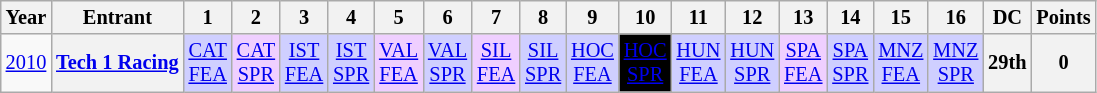<table class="wikitable" style="text-align:center; font-size:85%">
<tr>
<th>Year</th>
<th>Entrant</th>
<th>1</th>
<th>2</th>
<th>3</th>
<th>4</th>
<th>5</th>
<th>6</th>
<th>7</th>
<th>8</th>
<th>9</th>
<th>10</th>
<th>11</th>
<th>12</th>
<th>13</th>
<th>14</th>
<th>15</th>
<th>16</th>
<th>DC</th>
<th>Points</th>
</tr>
<tr>
<td><a href='#'>2010</a></td>
<th nowrap><a href='#'>Tech 1 Racing</a></th>
<td style="background:#CFCFFF;"><a href='#'>CAT<br>FEA</a><br></td>
<td style="background:#EFCFFF;"><a href='#'>CAT<br>SPR</a><br></td>
<td style="background:#CFCFFF;"><a href='#'>IST<br>FEA</a><br></td>
<td style="background:#CFCFFF;"><a href='#'>IST<br>SPR</a><br></td>
<td style="background:#EFCFFF;"><a href='#'>VAL<br>FEA</a><br></td>
<td style="background:#CFCFFF;"><a href='#'>VAL<br>SPR</a><br></td>
<td style="background:#EFCFFF;"><a href='#'>SIL<br>FEA</a><br></td>
<td style="background:#CFCFFF;"><a href='#'>SIL<br>SPR</a><br></td>
<td style="background:#CFCFFF;"><a href='#'>HOC<br>FEA</a><br></td>
<td style="background:#000000; color:#ffffff"><a href='#'><span>HOC<br>SPR</span></a><br></td>
<td style="background:#CFCFFF;"><a href='#'>HUN<br>FEA</a><br></td>
<td style="background:#CFCFFF;"><a href='#'>HUN<br>SPR</a><br></td>
<td style="background:#EFCFFF;"><a href='#'>SPA<br>FEA</a><br></td>
<td style="background:#CFCFFF;"><a href='#'>SPA<br>SPR</a><br></td>
<td style="background:#CFCFFF;"><a href='#'>MNZ<br>FEA</a><br></td>
<td style="background:#CFCFFF;"><a href='#'>MNZ<br>SPR</a><br></td>
<th>29th</th>
<th>0</th>
</tr>
</table>
